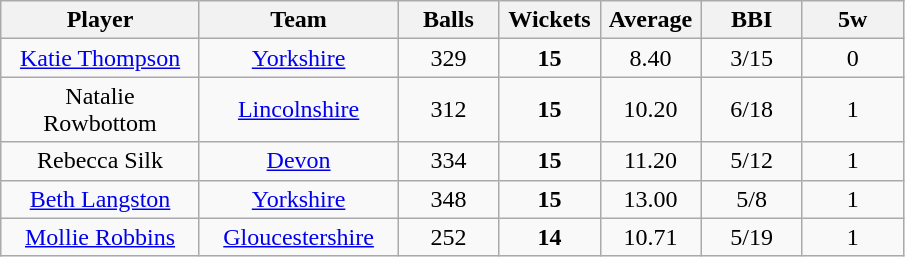<table class="wikitable" style="text-align:center">
<tr>
<th width=125>Player</th>
<th width=125>Team</th>
<th width=60>Balls</th>
<th width=60>Wickets</th>
<th width=60>Average</th>
<th width=60>BBI</th>
<th width=60>5w</th>
</tr>
<tr>
<td><a href='#'>Katie Thompson</a></td>
<td><a href='#'>Yorkshire</a></td>
<td>329</td>
<td><strong>15</strong></td>
<td>8.40</td>
<td>3/15</td>
<td>0</td>
</tr>
<tr>
<td>Natalie Rowbottom</td>
<td><a href='#'>Lincolnshire</a></td>
<td>312</td>
<td><strong>15</strong></td>
<td>10.20</td>
<td>6/18</td>
<td>1</td>
</tr>
<tr>
<td>Rebecca Silk</td>
<td><a href='#'>Devon</a></td>
<td>334</td>
<td><strong>15</strong></td>
<td>11.20</td>
<td>5/12</td>
<td>1</td>
</tr>
<tr>
<td><a href='#'>Beth Langston</a></td>
<td><a href='#'>Yorkshire</a></td>
<td>348</td>
<td><strong>15</strong></td>
<td>13.00</td>
<td>5/8</td>
<td>1</td>
</tr>
<tr>
<td><a href='#'>Mollie Robbins</a></td>
<td><a href='#'>Gloucestershire</a></td>
<td>252</td>
<td><strong>14</strong></td>
<td>10.71</td>
<td>5/19</td>
<td>1</td>
</tr>
</table>
